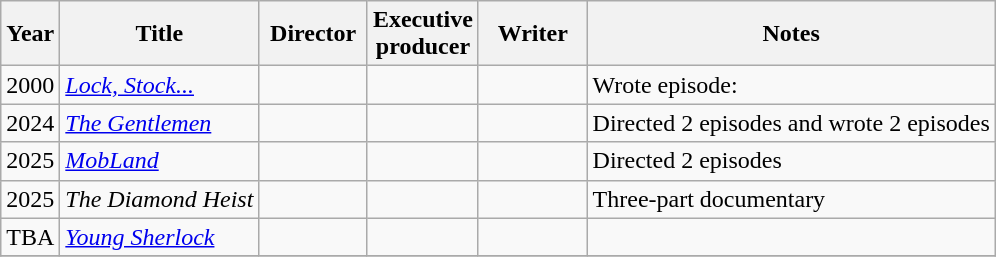<table class="wikitable">
<tr>
<th>Year</th>
<th>Title</th>
<th width=65>Director</th>
<th width=65>Executive producer</th>
<th width=65>Writer</th>
<th>Notes</th>
</tr>
<tr>
<td>2000</td>
<td><em><a href='#'>Lock, Stock...</a></em></td>
<td></td>
<td></td>
<td></td>
<td>Wrote episode: </td>
</tr>
<tr>
<td>2024</td>
<td><em><a href='#'>The Gentlemen</a></em></td>
<td></td>
<td></td>
<td></td>
<td>Directed 2 episodes and wrote 2 episodes</td>
</tr>
<tr>
<td>2025</td>
<td><em><a href='#'>MobLand</a></em></td>
<td></td>
<td></td>
<td></td>
<td>Directed 2 episodes</td>
</tr>
<tr>
<td>2025</td>
<td><em>The Diamond Heist</em></td>
<td></td>
<td></td>
<td></td>
<td>Three-part documentary</td>
</tr>
<tr>
<td>TBA</td>
<td><em><a href='#'>Young Sherlock</a></em></td>
<td></td>
<td></td>
<td></td>
<td></td>
</tr>
<tr>
</tr>
</table>
